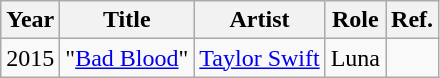<table class="wikitable">
<tr>
<th>Year</th>
<th>Title</th>
<th>Artist</th>
<th>Role</th>
<th>Ref.</th>
</tr>
<tr>
<td>2015</td>
<td>"<a href='#'>Bad Blood</a>"</td>
<td><a href='#'>Taylor Swift</a></td>
<td>Luna</td>
<td></td>
</tr>
</table>
